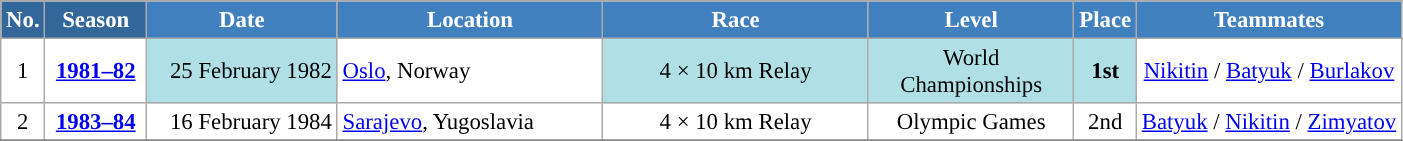<table class="wikitable sortable" style="font-size:95%; text-align:center; border:grey solid 1px; border-collapse:collapse; background:#ffffff;">
<tr style="background:#efefef;">
<th style="background-color:#369; color:white;">No.</th>
<th style="background-color:#369; color:white;">Season</th>
<th style="background-color:#4180be; color:white; width:120px;">Date</th>
<th style="background-color:#4180be; color:white; width:170px;">Location</th>
<th style="background-color:#4180be; color:white; width:170px;">Race</th>
<th style="background-color:#4180be; color:white; width:130px;">Level</th>
<th style="background-color:#4180be; color:white;">Place</th>
<th style="background-color:#4180be; color:white;">Teammates</th>
</tr>
<tr>
<td align=center>1</td>
<td rowspan=1 align=center><strong><a href='#'>1981–82</a></strong></td>
<td bgcolor="#BOEOE6" align=right>25 February 1982</td>
<td align=left> <a href='#'>Oslo</a>, Norway</td>
<td bgcolor="#BOEOE6">4 × 10 km Relay</td>
<td bgcolor="#BOEOE6">World Championships</td>
<td bgcolor="#BOEOE6"><strong>1st</strong></td>
<td><a href='#'>Nikitin</a> / <a href='#'>Batyuk</a> / <a href='#'>Burlakov</a></td>
</tr>
<tr>
<td align=center>2</td>
<td rowspan=1 align=center><strong> <a href='#'>1983–84</a> </strong></td>
<td align=right>16 February 1984</td>
<td align=left> <a href='#'>Sarajevo</a>, Yugoslavia</td>
<td>4 × 10 km Relay</td>
<td>Olympic Games</td>
<td>2nd</td>
<td><a href='#'>Batyuk</a> / <a href='#'>Nikitin</a> / <a href='#'>Zimyatov</a></td>
</tr>
<tr>
</tr>
</table>
